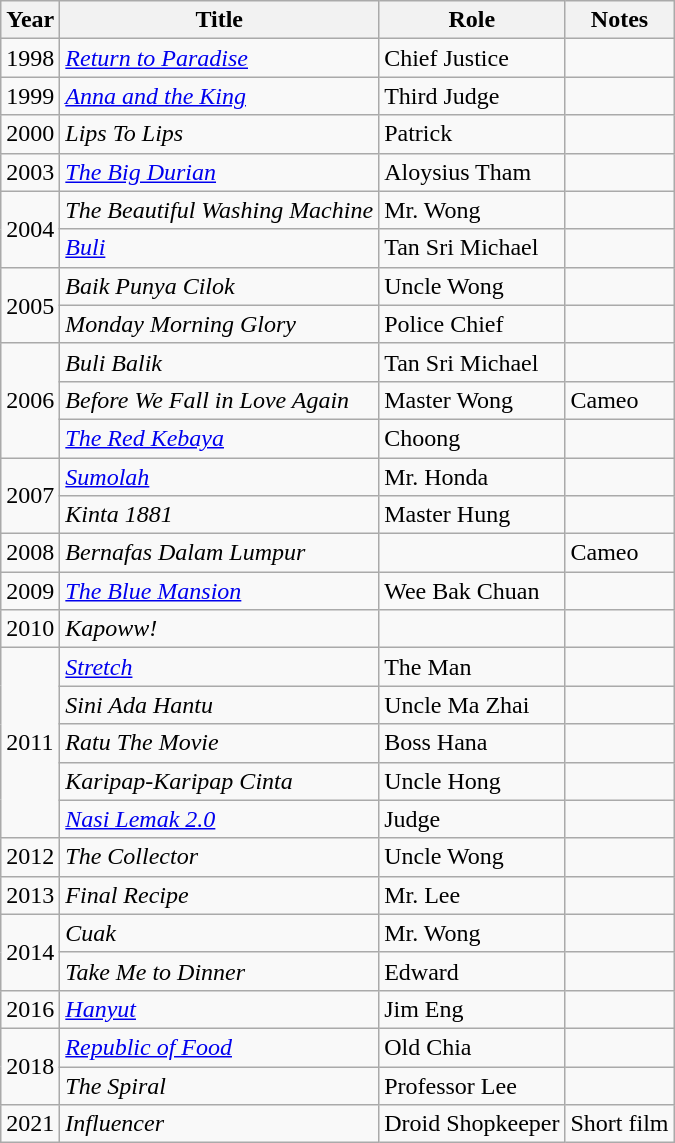<table class="wikitable">
<tr>
<th>Year</th>
<th>Title</th>
<th>Role</th>
<th>Notes</th>
</tr>
<tr>
<td>1998</td>
<td><em><a href='#'>Return to Paradise</a></em></td>
<td>Chief Justice</td>
<td></td>
</tr>
<tr>
<td>1999</td>
<td><em><a href='#'>Anna and the King</a></em></td>
<td>Third Judge</td>
<td></td>
</tr>
<tr>
<td>2000</td>
<td><em>Lips To Lips</em></td>
<td>Patrick</td>
<td></td>
</tr>
<tr>
<td>2003</td>
<td><em><a href='#'>The Big Durian</a></em></td>
<td>Aloysius Tham</td>
<td></td>
</tr>
<tr>
<td rowspan="2">2004</td>
<td><em>The Beautiful Washing Machine</em></td>
<td>Mr. Wong</td>
<td></td>
</tr>
<tr>
<td><em><a href='#'>Buli</a></em></td>
<td>Tan Sri Michael</td>
<td></td>
</tr>
<tr>
<td rowspan="2">2005</td>
<td><em>Baik Punya Cilok</em></td>
<td>Uncle Wong</td>
<td></td>
</tr>
<tr>
<td><em>Monday Morning Glory</em></td>
<td>Police Chief</td>
<td></td>
</tr>
<tr>
<td rowspan="3">2006</td>
<td><em>Buli Balik</em></td>
<td>Tan Sri Michael</td>
<td></td>
</tr>
<tr>
<td><em>Before We Fall in Love Again</em></td>
<td>Master Wong</td>
<td>Cameo</td>
</tr>
<tr>
<td><em><a href='#'>The Red Kebaya</a></em></td>
<td>Choong</td>
<td></td>
</tr>
<tr>
<td rowspan="2">2007</td>
<td><em><a href='#'>Sumolah</a></em></td>
<td>Mr. Honda</td>
<td></td>
</tr>
<tr>
<td><em>Kinta 1881</em></td>
<td>Master Hung</td>
<td></td>
</tr>
<tr>
<td>2008</td>
<td><em>Bernafas Dalam Lumpur</em></td>
<td></td>
<td>Cameo</td>
</tr>
<tr>
<td>2009</td>
<td><em><a href='#'>The Blue Mansion</a></em></td>
<td>Wee Bak Chuan</td>
<td></td>
</tr>
<tr>
<td>2010</td>
<td><em>Kapoww!</em></td>
<td></td>
<td></td>
</tr>
<tr>
<td rowspan="5">2011</td>
<td><em><a href='#'>Stretch</a></em></td>
<td>The Man</td>
<td></td>
</tr>
<tr>
<td><em>Sini Ada Hantu</em></td>
<td>Uncle Ma Zhai</td>
<td></td>
</tr>
<tr>
<td><em>Ratu The Movie</em></td>
<td>Boss Hana</td>
<td></td>
</tr>
<tr>
<td><em>Karipap-Karipap Cinta</em></td>
<td>Uncle Hong</td>
<td></td>
</tr>
<tr>
<td><em><a href='#'>Nasi Lemak 2.0</a></em></td>
<td>Judge</td>
<td></td>
</tr>
<tr>
<td>2012</td>
<td><em>The Collector</em></td>
<td>Uncle Wong</td>
<td></td>
</tr>
<tr>
<td>2013</td>
<td><em>Final Recipe</em></td>
<td>Mr. Lee</td>
<td></td>
</tr>
<tr>
<td rowspan="2">2014</td>
<td><em>Cuak</em></td>
<td>Mr. Wong</td>
<td></td>
</tr>
<tr>
<td><em>Take Me to Dinner</em></td>
<td>Edward</td>
<td></td>
</tr>
<tr>
<td>2016</td>
<td><em><a href='#'>Hanyut</a></em></td>
<td>Jim Eng</td>
<td></td>
</tr>
<tr>
<td rowspan="2">2018</td>
<td><em><a href='#'>Republic of Food</a></em></td>
<td>Old Chia</td>
<td></td>
</tr>
<tr>
<td><em>The Spiral</em></td>
<td>Professor Lee</td>
<td></td>
</tr>
<tr>
<td>2021</td>
<td><em>Influencer</em></td>
<td>Droid Shopkeeper</td>
<td>Short film</td>
</tr>
</table>
